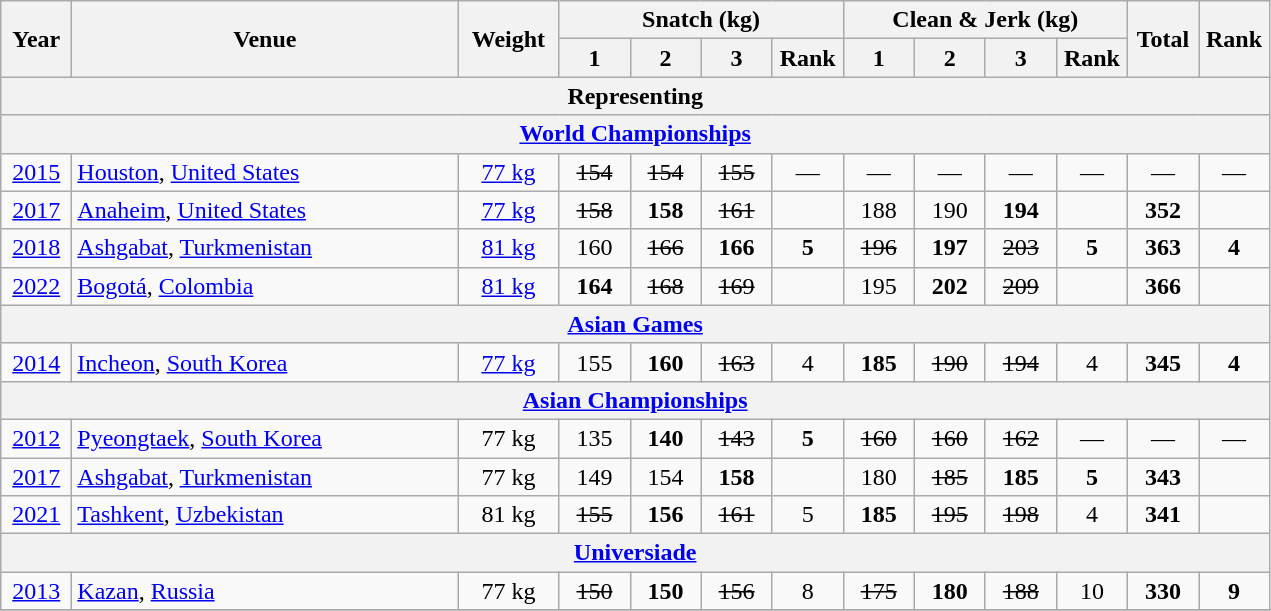<table class = "wikitable" style="text-align:center;">
<tr>
<th rowspan=2 width=40>Year</th>
<th rowspan=2 width=250>Venue</th>
<th rowspan=2 width=60>Weight</th>
<th colspan=4>Snatch (kg)</th>
<th colspan=4>Clean & Jerk (kg)</th>
<th rowspan=2 width=40>Total</th>
<th rowspan=2 width=40>Rank</th>
</tr>
<tr>
<th width=40>1</th>
<th width=40>2</th>
<th width=40>3</th>
<th width=40>Rank</th>
<th width=40>1</th>
<th width=40>2</th>
<th width=40>3</th>
<th width=40>Rank</th>
</tr>
<tr>
<th colspan=13>Representing </th>
</tr>
<tr>
<th colspan=13><a href='#'>World Championships</a></th>
</tr>
<tr>
<td><a href='#'>2015</a></td>
<td align=left> <a href='#'>Houston</a>, <a href='#'>United States</a></td>
<td><a href='#'>77 kg</a></td>
<td><s>154</s></td>
<td><s>154</s></td>
<td><s>155</s></td>
<td>—</td>
<td>—</td>
<td>—</td>
<td>—</td>
<td>—</td>
<td>—</td>
<td>—</td>
</tr>
<tr>
<td><a href='#'>2017</a></td>
<td align=left> <a href='#'>Anaheim</a>, <a href='#'>United States</a></td>
<td><a href='#'>77 kg</a></td>
<td><s>158</s></td>
<td><strong>158</strong></td>
<td><s>161</s></td>
<td><strong></strong></td>
<td>188</td>
<td>190</td>
<td><strong>194</strong></td>
<td><strong></strong></td>
<td><strong>352</strong></td>
<td><strong></strong></td>
</tr>
<tr>
<td><a href='#'>2018</a></td>
<td align=left> <a href='#'>Ashgabat</a>, <a href='#'>Turkmenistan</a></td>
<td><a href='#'>81 kg</a></td>
<td>160</td>
<td><s>166</s></td>
<td><strong>166</strong></td>
<td><strong>5</strong></td>
<td><s>196</s></td>
<td><strong>197</strong></td>
<td><s>203</s></td>
<td><strong>5</strong></td>
<td><strong>363</strong></td>
<td><strong>4</strong></td>
</tr>
<tr>
<td><a href='#'>2022</a></td>
<td align=left> <a href='#'>Bogotá</a>, <a href='#'>Colombia</a></td>
<td><a href='#'>81 kg</a></td>
<td><strong>164</strong></td>
<td><s>168</s></td>
<td><s>169</s></td>
<td><strong></strong></td>
<td>195</td>
<td><strong>202</strong></td>
<td><s>209</s></td>
<td></td>
<td><strong>366</strong></td>
<td><strong></strong></td>
</tr>
<tr>
<th colspan=15><a href='#'>Asian Games</a></th>
</tr>
<tr>
<td><a href='#'>2014</a></td>
<td align=left> <a href='#'>Incheon</a>, <a href='#'>South Korea</a></td>
<td><a href='#'>77 kg</a></td>
<td>155</td>
<td><strong>160</strong></td>
<td><s>163</s></td>
<td>4</td>
<td><strong>185</strong></td>
<td><s>190</s></td>
<td><s>194</s></td>
<td>4</td>
<td><strong>345</strong></td>
<td><strong>4</strong></td>
</tr>
<tr>
<th colspan=13><a href='#'>Asian Championships</a></th>
</tr>
<tr>
<td><a href='#'>2012</a></td>
<td align=left> <a href='#'>Pyeongtaek</a>, <a href='#'>South Korea</a></td>
<td>77 kg</td>
<td>135</td>
<td><strong>140</strong></td>
<td><s>143</s></td>
<td><strong>5</strong></td>
<td><s>160</s></td>
<td><s>160</s></td>
<td><s>162</s></td>
<td>—</td>
<td>—</td>
<td>—</td>
</tr>
<tr>
<td><a href='#'>2017</a></td>
<td align=left> <a href='#'>Ashgabat</a>, <a href='#'>Turkmenistan</a></td>
<td>77 kg</td>
<td>149</td>
<td>154</td>
<td><strong>158</strong></td>
<td><strong></strong></td>
<td>180</td>
<td><s>185</s></td>
<td><strong>185</strong></td>
<td><strong>5</strong></td>
<td><strong>343</strong></td>
<td><strong></strong></td>
</tr>
<tr>
<td><a href='#'>2021</a></td>
<td align=left> <a href='#'>Tashkent</a>, <a href='#'>Uzbekistan</a></td>
<td>81 kg</td>
<td><s>155</s></td>
<td><strong>156</strong></td>
<td><s>161</s></td>
<td>5</td>
<td><strong>185</strong></td>
<td><s>195</s></td>
<td><s>198</s></td>
<td>4</td>
<td><strong>341</strong></td>
<td><strong></strong></td>
</tr>
<tr>
<th colspan=13><a href='#'>Universiade</a></th>
</tr>
<tr>
<td><a href='#'>2013</a></td>
<td align=left> <a href='#'>Kazan</a>, <a href='#'>Russia</a></td>
<td>77 kg</td>
<td><s>150</s></td>
<td><strong>150</strong></td>
<td><s>156</s></td>
<td>8</td>
<td><s>175</s></td>
<td><strong>180</strong></td>
<td><s>188</s></td>
<td>10</td>
<td><strong>330</strong></td>
<td><strong>9</strong></td>
</tr>
<tr>
</tr>
</table>
